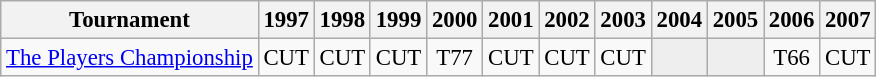<table class="wikitable" style="font-size:95%;text-align:center;">
<tr>
<th>Tournament</th>
<th>1997</th>
<th>1998</th>
<th>1999</th>
<th>2000</th>
<th>2001</th>
<th>2002</th>
<th>2003</th>
<th>2004</th>
<th>2005</th>
<th>2006</th>
<th>2007</th>
</tr>
<tr>
<td align=left><a href='#'>The Players Championship</a></td>
<td>CUT</td>
<td>CUT</td>
<td>CUT</td>
<td>T77</td>
<td>CUT</td>
<td>CUT</td>
<td>CUT</td>
<td style="background:#eeeeee;"></td>
<td style="background:#eeeeee;"></td>
<td>T66</td>
<td>CUT</td>
</tr>
</table>
